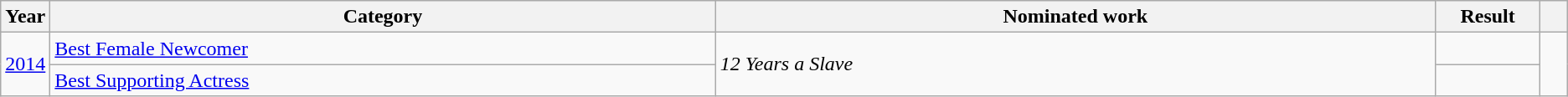<table class=wikitable>
<tr>
<th scope="col" style="width:1em;">Year</th>
<th scope="col" style="width:36em;">Category</th>
<th scope="col" style="width:39em;">Nominated work</th>
<th scope="col" style="width:5em;">Result</th>
<th scope="col" style="width:1em;"></th>
</tr>
<tr>
<td rowspan="2"><a href='#'>2014</a></td>
<td><a href='#'>Best Female Newcomer</a></td>
<td rowspan="2"><em>12 Years a Slave</em></td>
<td></td>
<td rowspan="2"></td>
</tr>
<tr>
<td><a href='#'>Best Supporting Actress</a></td>
<td></td>
</tr>
</table>
